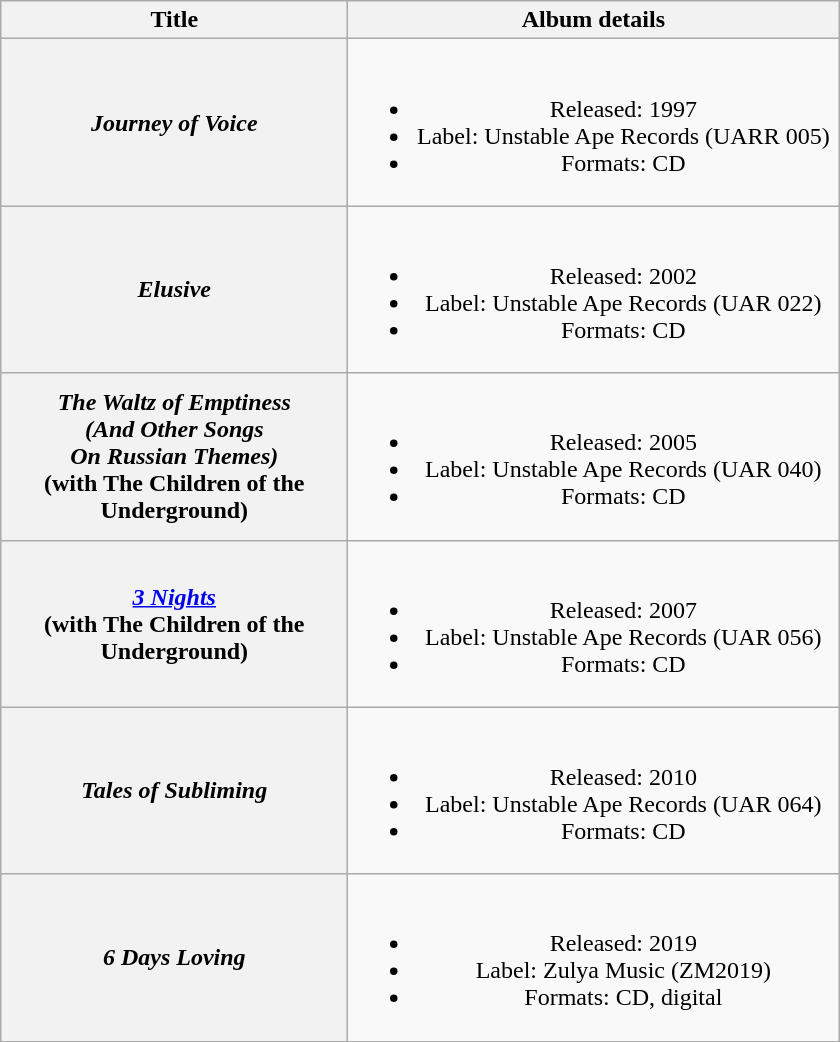<table class="wikitable plainrowheaders" style="text-align:center;">
<tr>
<th scope="col" rowspan="1" style="width:14em;">Title</th>
<th scope="col" rowspan="1" style="width:20em;">Album details</th>
</tr>
<tr>
<th scope="row"><em>Journey of Voice</em></th>
<td><br><ul><li>Released: 1997</li><li>Label: Unstable Ape Records (UARR 005)</li><li>Formats: CD</li></ul></td>
</tr>
<tr>
<th scope="row"><em>Elusive</em></th>
<td><br><ul><li>Released: 2002</li><li>Label: Unstable Ape Records (UAR 022)</li><li>Formats: CD</li></ul></td>
</tr>
<tr>
<th scope="row"><em>The Waltz of Emptiness<br>(And Other Songs<br>On Russian Themes)</em><br>(with The Children of the Underground)</th>
<td><br><ul><li>Released: 2005</li><li>Label: Unstable Ape Records (UAR 040)</li><li>Formats: CD</li></ul></td>
</tr>
<tr>
<th scope="row"><em><a href='#'>3 Nights</a></em><br>(with The Children of the Underground)</th>
<td><br><ul><li>Released: 2007</li><li>Label: Unstable Ape Records (UAR 056)</li><li>Formats: CD</li></ul></td>
</tr>
<tr>
<th scope="row"><em>Tales of Subliming</em></th>
<td><br><ul><li>Released: 2010</li><li>Label: Unstable Ape Records (UAR 064)</li><li>Formats: CD</li></ul></td>
</tr>
<tr>
<th scope="row"><em>6 Days Loving</em></th>
<td><br><ul><li>Released: 2019</li><li>Label: Zulya Music (ZM2019)</li><li>Formats: CD, digital</li></ul></td>
</tr>
</table>
